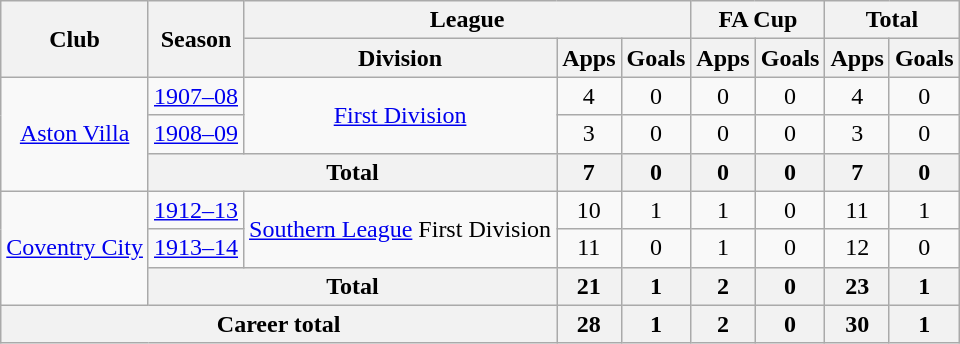<table class="wikitable" style="text-align: center;">
<tr>
<th rowspan="2">Club</th>
<th rowspan="2">Season</th>
<th colspan="3">League</th>
<th colspan="2">FA Cup</th>
<th colspan="2">Total</th>
</tr>
<tr>
<th>Division</th>
<th>Apps</th>
<th>Goals</th>
<th>Apps</th>
<th>Goals</th>
<th>Apps</th>
<th>Goals</th>
</tr>
<tr>
<td rowspan="3"><a href='#'>Aston Villa</a></td>
<td><a href='#'>1907–08</a></td>
<td rowspan="2"><a href='#'>First Division</a></td>
<td>4</td>
<td>0</td>
<td>0</td>
<td>0</td>
<td>4</td>
<td>0</td>
</tr>
<tr>
<td><a href='#'>1908–09</a></td>
<td>3</td>
<td>0</td>
<td>0</td>
<td>0</td>
<td>3</td>
<td>0</td>
</tr>
<tr>
<th colspan="2">Total</th>
<th>7</th>
<th>0</th>
<th>0</th>
<th>0</th>
<th>7</th>
<th>0</th>
</tr>
<tr>
<td rowspan="3"><a href='#'>Coventry City</a></td>
<td><a href='#'>1912–13</a></td>
<td rowspan="2"><a href='#'>Southern League</a> First Division</td>
<td>10</td>
<td>1</td>
<td>1</td>
<td>0</td>
<td>11</td>
<td>1</td>
</tr>
<tr>
<td><a href='#'>1913–14</a></td>
<td>11</td>
<td>0</td>
<td>1</td>
<td>0</td>
<td>12</td>
<td>0</td>
</tr>
<tr>
<th colspan="2">Total</th>
<th>21</th>
<th>1</th>
<th>2</th>
<th>0</th>
<th>23</th>
<th>1</th>
</tr>
<tr>
<th colspan="3">Career total</th>
<th>28</th>
<th>1</th>
<th>2</th>
<th>0</th>
<th>30</th>
<th>1</th>
</tr>
</table>
